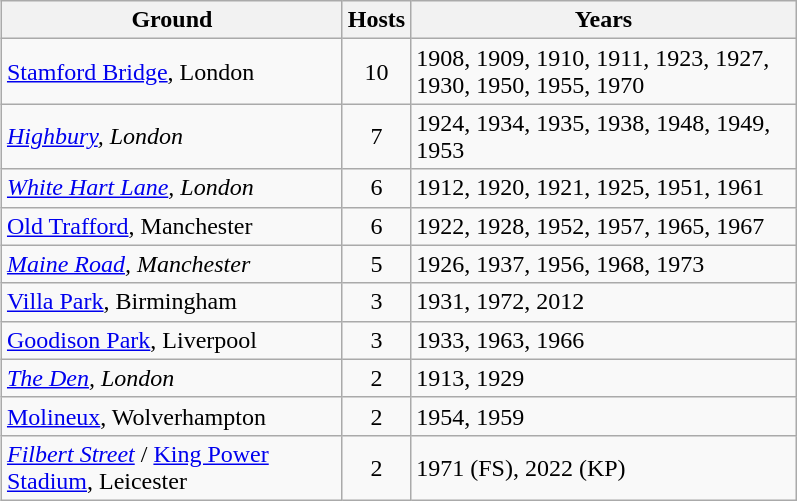<table class="wikitable" style="float:right;width:42%">
<tr>
<th>Ground</th>
<th>Hosts</th>
<th>Years</th>
</tr>
<tr>
<td><a href='#'>Stamford Bridge</a>, London</td>
<td align=center>10</td>
<td>1908, 1909, 1910, 1911, 1923, 1927, 1930, 1950, 1955, 1970</td>
</tr>
<tr>
<td><em><a href='#'>Highbury</a>, London</em></td>
<td align=center>7</td>
<td>1924, 1934, 1935, 1938, 1948, 1949, 1953</td>
</tr>
<tr>
<td><em><a href='#'>White Hart Lane</a>, London</em></td>
<td align=center>6</td>
<td>1912, 1920, 1921, 1925, 1951, 1961</td>
</tr>
<tr>
<td><a href='#'>Old Trafford</a>, Manchester</td>
<td align=center>6</td>
<td>1922, 1928, 1952, 1957, 1965, 1967</td>
</tr>
<tr>
<td><em><a href='#'>Maine Road</a>, Manchester</em></td>
<td align=center>5</td>
<td>1926, 1937, 1956, 1968, 1973</td>
</tr>
<tr>
<td><a href='#'>Villa Park</a>, Birmingham</td>
<td align=center>3</td>
<td>1931, 1972, 2012</td>
</tr>
<tr>
<td><a href='#'>Goodison Park</a>, Liverpool</td>
<td align=center>3</td>
<td>1933, 1963, 1966</td>
</tr>
<tr>
<td><em><a href='#'>The Den</a>, London</em></td>
<td align=center>2</td>
<td>1913, 1929</td>
</tr>
<tr>
<td><a href='#'>Molineux</a>, Wolverhampton</td>
<td align=center>2</td>
<td>1954, 1959</td>
</tr>
<tr>
<td><em><a href='#'>Filbert Street</a></em> / <a href='#'>King Power Stadium</a>, Leicester</td>
<td align=center>2</td>
<td>1971 (FS), 2022 (KP)</td>
</tr>
</table>
